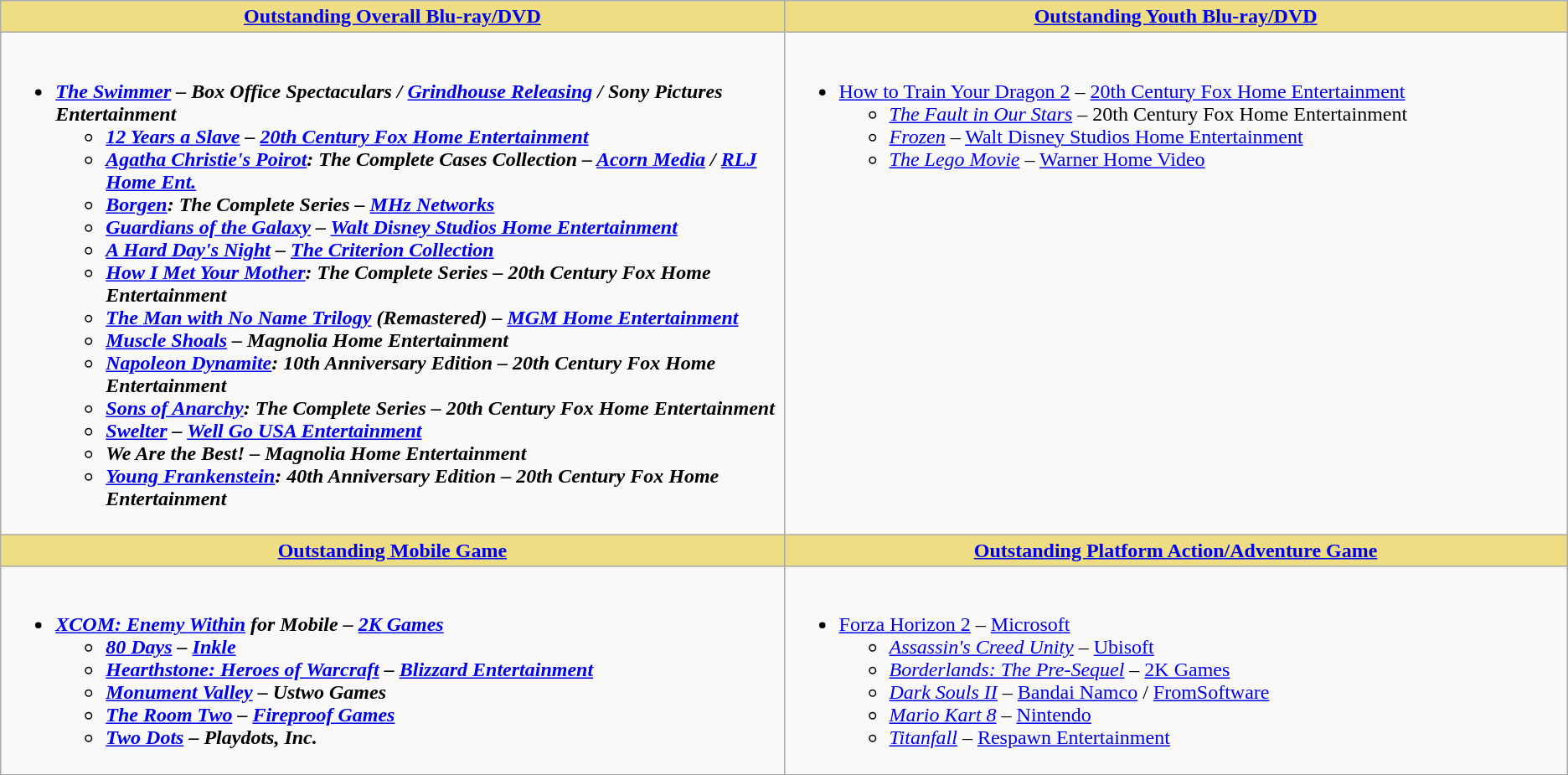<table class="wikitable">
<tr>
<th style="background:#EEDD82; width:50%"><a href='#'>Outstanding Overall Blu-ray/DVD</a></th>
<th style="background:#EEDD82; width:50%"><a href='#'>Outstanding Youth Blu-ray/DVD</a></th>
</tr>
<tr>
<td valign="top"><br><ul><li><strong><em><a href='#'>The Swimmer</a><em> – Box Office Spectaculars / <a href='#'>Grindhouse Releasing</a> / Sony Pictures Entertainment<strong><ul><li></em><a href='#'>12 Years a Slave</a><em> – <a href='#'>20th Century Fox Home Entertainment</a></li><li></em><a href='#'>Agatha Christie's Poirot</a>: The Complete Cases Collection<em> – <a href='#'>Acorn Media</a> / <a href='#'>RLJ Home Ent.</a></li><li></em><a href='#'>Borgen</a>: The Complete Series<em> – <a href='#'>MHz Networks</a></li><li></em><a href='#'>Guardians of the Galaxy</a><em> – <a href='#'>Walt Disney Studios Home Entertainment</a></li><li></em><a href='#'>A Hard Day's Night</a><em> – <a href='#'>The Criterion Collection</a></li><li></em><a href='#'>How I Met Your Mother</a>: The Complete Series<em> – 20th Century Fox Home Entertainment</li><li></em><a href='#'>The Man with No Name Trilogy</a><em> (Remastered) – <a href='#'>MGM Home Entertainment</a></li><li></em><a href='#'>Muscle Shoals</a><em> – Magnolia Home Entertainment</li><li></em><a href='#'>Napoleon Dynamite</a>: 10th Anniversary Edition<em> – 20th Century Fox Home Entertainment</li><li></em><a href='#'>Sons of Anarchy</a>: The Complete Series<em> – 20th Century Fox Home Entertainment</li><li></em><a href='#'>Swelter</a><em> – <a href='#'>Well Go USA Entertainment</a></li><li></em>We Are the Best!<em> – Magnolia Home Entertainment</li><li></em><a href='#'>Young Frankenstein</a>: 40th Anniversary Edition<em> – 20th Century Fox Home Entertainment</li></ul></li></ul></td>
<td valign="top"><br><ul><li></em></strong><a href='#'>How to Train Your Dragon 2</a></em> – <a href='#'>20th Century Fox Home Entertainment</a></strong><ul><li><em><a href='#'>The Fault in Our Stars</a></em> – 20th Century Fox Home Entertainment</li><li><em><a href='#'>Frozen</a></em> – <a href='#'>Walt Disney Studios Home Entertainment</a></li><li><em><a href='#'>The Lego Movie</a></em> – <a href='#'>Warner Home Video</a></li></ul></li></ul></td>
</tr>
<tr>
<th style="background:#EEDD82; width:50%"><a href='#'>Outstanding Mobile Game</a></th>
<th style="background:#EEDD82; width:50%"><a href='#'>Outstanding Platform Action/Adventure Game</a></th>
</tr>
<tr>
<td valign="top"><br><ul><li><strong><em><a href='#'>XCOM: Enemy Within</a> for Mobile<em> – <a href='#'>2K Games</a><strong><ul><li></em><a href='#'>80 Days</a><em> – <a href='#'>Inkle</a></li><li></em><a href='#'>Hearthstone: Heroes of Warcraft</a><em> – <a href='#'>Blizzard Entertainment</a></li><li></em><a href='#'>Monument Valley</a><em> – Ustwo Games</li><li></em><a href='#'>The Room Two</a><em> – <a href='#'>Fireproof Games</a></li><li></em><a href='#'>Two Dots</a><em> – Playdots, Inc.</li></ul></li></ul></td>
<td valign="top"><br><ul><li></em></strong><a href='#'>Forza Horizon 2</a></em> – <a href='#'>Microsoft</a></strong><ul><li><em><a href='#'>Assassin's Creed Unity</a></em> – <a href='#'>Ubisoft</a></li><li><em><a href='#'>Borderlands: The Pre-Sequel</a></em> – <a href='#'>2K Games</a></li><li><em><a href='#'>Dark Souls II</a></em> – <a href='#'>Bandai Namco</a> / <a href='#'>FromSoftware</a></li><li><em><a href='#'>Mario Kart 8</a></em> – <a href='#'>Nintendo</a></li><li><em><a href='#'>Titanfall</a></em> – <a href='#'>Respawn Entertainment</a></li></ul></li></ul></td>
</tr>
</table>
